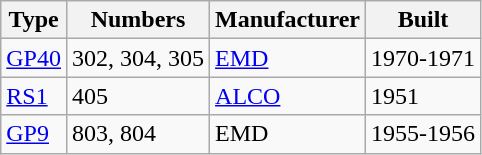<table class="wikitable">
<tr>
<th>Type</th>
<th>Numbers</th>
<th>Manufacturer</th>
<th>Built</th>
</tr>
<tr>
<td><a href='#'>GP40</a></td>
<td>302, 304, 305</td>
<td><a href='#'>EMD</a></td>
<td>1970-1971</td>
</tr>
<tr>
<td><a href='#'>RS1</a></td>
<td>405</td>
<td><a href='#'>ALCO</a></td>
<td>1951</td>
</tr>
<tr>
<td><a href='#'>GP9</a></td>
<td>803, 804</td>
<td>EMD</td>
<td>1955-1956</td>
</tr>
</table>
